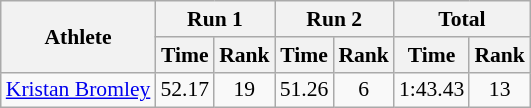<table class="wikitable"  border="1" style="font-size:90%">
<tr>
<th rowspan="2">Athlete</th>
<th colspan="2">Run 1</th>
<th colspan="2">Run 2</th>
<th colspan="2">Total</th>
</tr>
<tr>
<th>Time</th>
<th>Rank</th>
<th>Time</th>
<th>Rank</th>
<th>Time</th>
<th>Rank</th>
</tr>
<tr>
<td><a href='#'>Kristan Bromley</a></td>
<td align="center">52.17</td>
<td align="center">19</td>
<td align="center">51.26</td>
<td align="center">6</td>
<td align="center">1:43.43</td>
<td align="center">13</td>
</tr>
</table>
